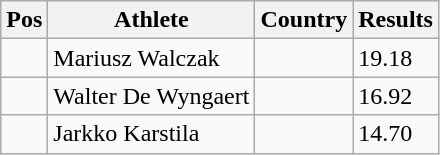<table class="wikitable">
<tr>
<th>Pos</th>
<th>Athlete</th>
<th>Country</th>
<th>Results</th>
</tr>
<tr>
<td align="center"></td>
<td>Mariusz Walczak</td>
<td></td>
<td>19.18</td>
</tr>
<tr>
<td align="center"></td>
<td>Walter De Wyngaert</td>
<td></td>
<td>16.92</td>
</tr>
<tr>
<td align="center"></td>
<td>Jarkko Karstila</td>
<td></td>
<td>14.70</td>
</tr>
</table>
